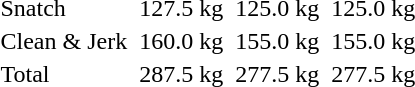<table>
<tr>
<td>Snatch</td>
<td></td>
<td>127.5 kg</td>
<td></td>
<td>125.0 kg</td>
<td></td>
<td>125.0 kg</td>
</tr>
<tr>
<td>Clean & Jerk</td>
<td></td>
<td>160.0 kg</td>
<td></td>
<td>155.0 kg</td>
<td></td>
<td>155.0 kg</td>
</tr>
<tr>
<td>Total</td>
<td></td>
<td>287.5 kg</td>
<td></td>
<td>277.5 kg</td>
<td></td>
<td>277.5 kg</td>
</tr>
</table>
